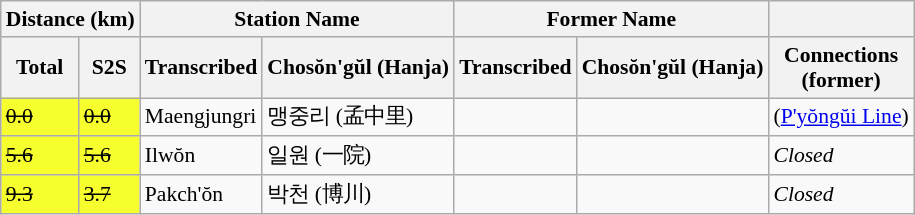<table class="wikitable" style="font-size:90%;">
<tr>
<th colspan="2">Distance (km)</th>
<th colspan="2">Station Name</th>
<th colspan="2">Former Name</th>
<th></th>
</tr>
<tr>
<th>Total</th>
<th>S2S</th>
<th>Transcribed</th>
<th>Chosŏn'gŭl (Hanja)</th>
<th>Transcribed</th>
<th>Chosŏn'gŭl (Hanja)</th>
<th>Connections<br>(former)</th>
</tr>
<tr>
<td bgcolor=#F7FE2E><del>0.0</del></td>
<td bgcolor=#F7FE2E><del>0.0</del></td>
<td>Maengjungri</td>
<td>맹중리 (孟中里)</td>
<td></td>
<td></td>
<td>(<a href='#'>P'yŏngŭi Line</a>)</td>
</tr>
<tr>
<td bgcolor=#F7FE2E><del>5.6</del></td>
<td bgcolor=#F7FE2E><del>5.6</del></td>
<td>Ilwŏn</td>
<td>일원 (一院)</td>
<td></td>
<td></td>
<td><em>Closed</em></td>
</tr>
<tr>
<td bgcolor=#F7FE2E><del>9.3</del></td>
<td bgcolor=#F7FE2E><del>3.7</del></td>
<td>Pakch'ŏn</td>
<td>박천 (博川)</td>
<td></td>
<td></td>
<td><em>Closed</em></td>
</tr>
</table>
